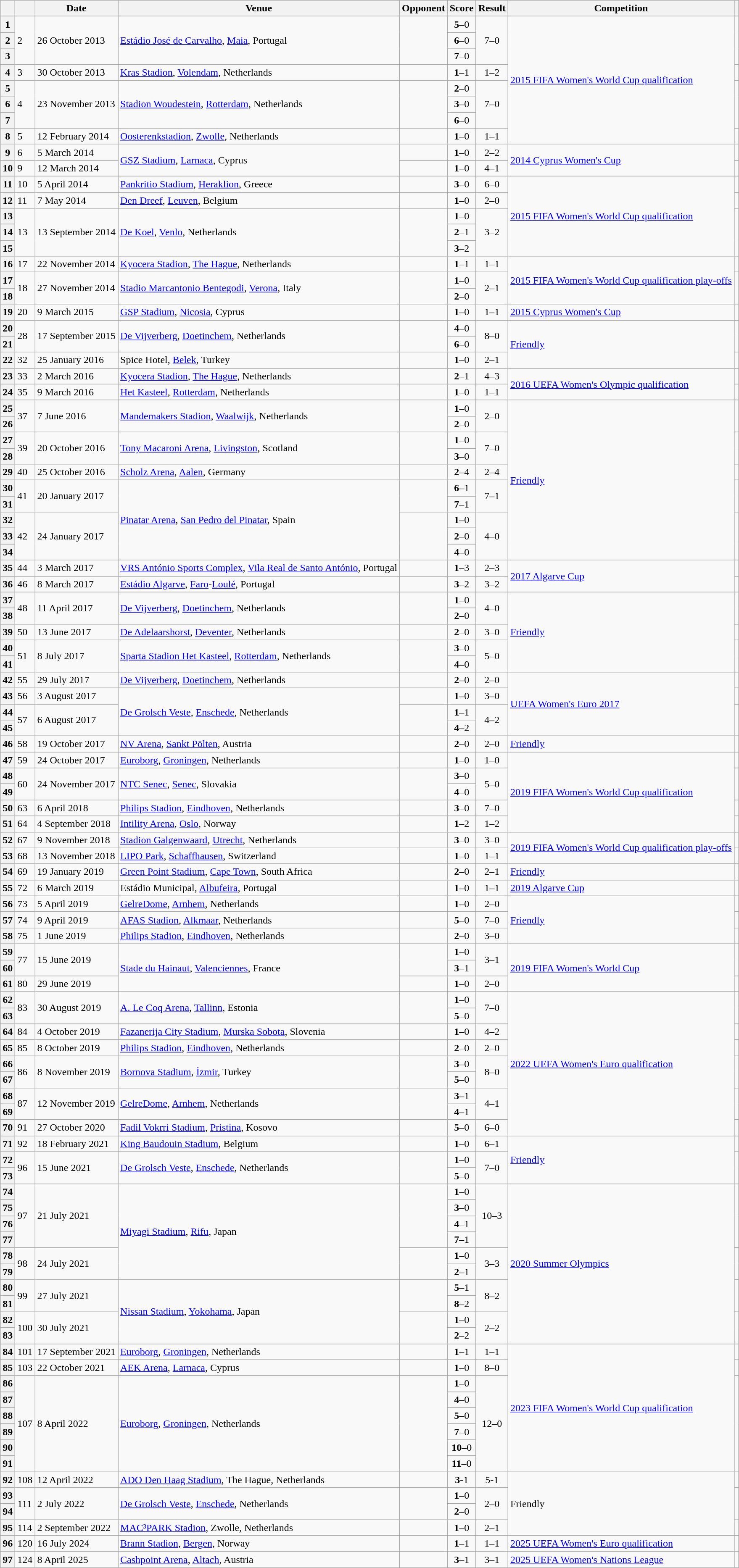<table class="wikitable sortable plainrowheaders">
<tr>
<th class=unsortable></th>
<th class=unsortable></th>
<th class=unsortable>Date</th>
<th class=unsortable>Venue</th>
<th>Opponent</th>
<th class=unsortable>Score</th>
<th class=unsortable>Result</th>
<th class=unsortable>Competition</th>
<th class=unsortable></th>
</tr>
<tr>
<th scope=row>1</th>
<td rowspan=3>2</td>
<td rowspan=3>26 October 2013</td>
<td rowspan=3><a href='#'>Estádio José de Carvalho</a>, <a href='#'>Maia</a>, Portugal</td>
<td rowspan=3></td>
<td align=center><strong>5</strong>–0</td>
<td align=center rowspan=3>7–0</td>
<td rowspan=8><a href='#'>2015 FIFA Women's World Cup qualification</a></td>
<td rowspan=3></td>
</tr>
<tr>
<th scope=row>2</th>
<td align=center><strong>6</strong>–0</td>
</tr>
<tr>
<th scope=row>3</th>
<td align=center><strong>7</strong>–0</td>
</tr>
<tr>
<th scope=row>4</th>
<td>3</td>
<td>30 October 2013</td>
<td><a href='#'>Kras Stadion</a>, <a href='#'>Volendam</a>, Netherlands</td>
<td></td>
<td align=center><strong>1</strong>–1</td>
<td align=center>1–2</td>
<td></td>
</tr>
<tr>
<th scope=row>5</th>
<td rowspan=3>4</td>
<td rowspan=3>23 November 2013</td>
<td rowspan=3><a href='#'>Stadion Woudestein</a>, <a href='#'>Rotterdam</a>, Netherlands</td>
<td rowspan=3></td>
<td align=center><strong>2</strong>–0</td>
<td align=center rowspan=3>7–0</td>
<td rowspan=3></td>
</tr>
<tr>
<th scope=row>6</th>
<td align=center><strong>3</strong>–0</td>
</tr>
<tr>
<th scope=row>7</th>
<td align=center><strong>6</strong>–0</td>
</tr>
<tr>
<th scope=row>8</th>
<td>5</td>
<td>12 February 2014</td>
<td><a href='#'>Oosterenkstadion</a>, <a href='#'>Zwolle</a>, Netherlands</td>
<td></td>
<td align=center><strong>1</strong>–0</td>
<td align=center>1–1</td>
<td></td>
</tr>
<tr>
<th scope=row>9</th>
<td>6</td>
<td>5 March 2014</td>
<td rowspan=2><a href='#'>GSZ Stadium</a>, <a href='#'>Larnaca</a>, Cyprus</td>
<td></td>
<td align=center><strong>1</strong>–0</td>
<td align=center>2–2</td>
<td rowspan=2><a href='#'>2014 Cyprus Women's Cup</a></td>
<td></td>
</tr>
<tr>
<th scope=row>10</th>
<td>9</td>
<td>12 March 2014</td>
<td></td>
<td align=center><strong>1</strong>–0</td>
<td align=center>4–1</td>
<td></td>
</tr>
<tr>
<th scope=row>11</th>
<td>10</td>
<td>5 April 2014</td>
<td><a href='#'>Pankritio Stadium</a>, <a href='#'>Heraklion</a>, Greece</td>
<td></td>
<td align=center><strong>3</strong>–0</td>
<td align=center>6–0</td>
<td rowspan=5><a href='#'>2015 FIFA Women's World Cup qualification</a></td>
<td></td>
</tr>
<tr>
<th scope=row>12</th>
<td>11</td>
<td>7 May 2014</td>
<td><a href='#'>Den Dreef</a>, <a href='#'>Leuven</a>, Belgium</td>
<td></td>
<td align=center><strong>1</strong>–0</td>
<td align=center>2–0</td>
<td></td>
</tr>
<tr>
<th scope=row>13</th>
<td rowspan=3>13</td>
<td rowspan=3>13 September 2014</td>
<td rowspan=3><a href='#'>De Koel</a>, <a href='#'>Venlo</a>, Netherlands</td>
<td rowspan=3></td>
<td align=center><strong>1</strong>–0</td>
<td align=center rowspan=3>3–2</td>
<td rowspan=3></td>
</tr>
<tr>
<th scope=row>14</th>
<td align=center><strong>2</strong>–1</td>
</tr>
<tr>
<th scope=row>15</th>
<td align=center><strong>3</strong>–2</td>
</tr>
<tr>
<th scope=row>16</th>
<td>17</td>
<td>22 November 2014</td>
<td><a href='#'>Kyocera Stadion</a>, <a href='#'>The Hague</a>, Netherlands</td>
<td></td>
<td align=center><strong>1</strong>–1</td>
<td align=center>1–1</td>
<td rowspan=3><a href='#'>2015 FIFA Women's World Cup qualification play-offs</a></td>
<td></td>
</tr>
<tr>
<th scope=row>17</th>
<td rowspan=2>18</td>
<td rowspan=2>27 November 2014</td>
<td rowspan=2><a href='#'>Stadio Marcantonio Bentegodi</a>, <a href='#'>Verona</a>, Italy</td>
<td rowspan=2></td>
<td align=center><strong>1</strong>–0</td>
<td align=center rowspan=2>2–1</td>
<td rowspan=2></td>
</tr>
<tr>
<th scope=row>18</th>
<td align=center><strong>2</strong>–0</td>
</tr>
<tr>
<th scope=row>19</th>
<td>20</td>
<td>9 March 2015</td>
<td><a href='#'>GSP Stadium</a>, <a href='#'>Nicosia</a>, Cyprus</td>
<td></td>
<td align=center><strong>1</strong>–0</td>
<td align=center>1–1</td>
<td><a href='#'>2015 Cyprus Women's Cup</a></td>
<td></td>
</tr>
<tr>
<th scope=row>20</th>
<td rowspan=2>28</td>
<td rowspan=2>17 September 2015</td>
<td rowspan=2><a href='#'>De Vijverberg</a>, <a href='#'>Doetinchem</a>, Netherlands</td>
<td rowspan=2></td>
<td align=center><strong>4</strong>–0</td>
<td align=center rowspan=2>8–0</td>
<td rowspan=3><a href='#'>Friendly</a></td>
<td rowspan=2></td>
</tr>
<tr>
<th scope=row>21</th>
<td align=center><strong>6</strong>–0</td>
</tr>
<tr>
<th scope=row>22</th>
<td>32</td>
<td>25 January 2016</td>
<td>Spice Hotel, <a href='#'>Belek</a>, Turkey</td>
<td></td>
<td align=center><strong>1</strong>–0</td>
<td align=center>2–1</td>
<td></td>
</tr>
<tr>
<th scope=row>23</th>
<td>33</td>
<td>2 March 2016</td>
<td><a href='#'>Kyocera Stadion</a>, <a href='#'>The Hague</a>, Netherlands</td>
<td></td>
<td align=center><strong>2</strong>–1</td>
<td align=center>4–3</td>
<td rowspan=2><a href='#'>2016 UEFA Women's Olympic qualification</a></td>
<td></td>
</tr>
<tr>
<th scope=row>24</th>
<td>35</td>
<td>9 March 2016</td>
<td><a href='#'>Het Kasteel</a>, <a href='#'>Rotterdam</a>, Netherlands</td>
<td></td>
<td align=center><strong>1</strong>–0</td>
<td align=center>1–1</td>
<td></td>
</tr>
<tr>
<th scope=row>25</th>
<td rowspan=2>37</td>
<td rowspan=2>7 June 2016</td>
<td rowspan=2><a href='#'>Mandemakers Stadion</a>, <a href='#'>Waalwijk</a>, Netherlands</td>
<td rowspan=2></td>
<td align=center><strong>1</strong>–0</td>
<td align=center rowspan=2>2–0</td>
<td rowspan=10><a href='#'>Friendly</a></td>
<td rowspan=2></td>
</tr>
<tr>
<th scope=row>26</th>
<td align=center><strong>2</strong>–0</td>
</tr>
<tr>
<th scope=row>27</th>
<td rowspan=2>39</td>
<td rowspan=2>20 October 2016</td>
<td rowspan=2><a href='#'>Tony Macaroni Arena</a>, <a href='#'>Livingston</a>, Scotland</td>
<td rowspan=2></td>
<td align=center><strong>1</strong>–0</td>
<td align=center rowspan=2>7–0</td>
<td rowspan=2></td>
</tr>
<tr>
<th scope=row>28</th>
<td align=center><strong>3</strong>–0</td>
</tr>
<tr>
<th scope=row>29</th>
<td>40</td>
<td>25 October 2016</td>
<td><a href='#'>Scholz Arena</a>, <a href='#'>Aalen</a>, Germany</td>
<td></td>
<td align=center><strong>2</strong>–4</td>
<td align=center>2–4</td>
<td></td>
</tr>
<tr>
<th scope=row>30</th>
<td rowspan=2>41</td>
<td rowspan=2>20 January 2017</td>
<td rowspan=5><a href='#'>Pinatar Arena</a>, <a href='#'>San Pedro del Pinatar</a>, Spain</td>
<td rowspan=2></td>
<td align=center><strong>6</strong>–1</td>
<td align=center rowspan=2>7–1</td>
<td rowspan=2></td>
</tr>
<tr>
<th scope=row>31</th>
<td align=center><strong>7</strong>–1</td>
</tr>
<tr>
<th scope=row>32</th>
<td rowspan=3>42</td>
<td rowspan=3>24 January 2017</td>
<td rowspan=3></td>
<td align=center><strong>1</strong>–0</td>
<td align=center rowspan=3>4–0</td>
<td rowspan=3></td>
</tr>
<tr>
<th scope=row>33</th>
<td align=center><strong>2</strong>–0</td>
</tr>
<tr>
<th scope=row>34</th>
<td align=center><strong>4</strong>–0</td>
</tr>
<tr>
<th scope=row>35</th>
<td>44</td>
<td>3 March 2017</td>
<td><a href='#'>VRS António Sports Complex</a>, <a href='#'>Vila Real de Santo António</a>, Portugal</td>
<td></td>
<td align=center><strong>1</strong>–3</td>
<td align=center>2–3</td>
<td rowspan=2><a href='#'>2017 Algarve Cup</a></td>
<td></td>
</tr>
<tr>
<th scope=row>36</th>
<td>46</td>
<td>8 March 2017</td>
<td><a href='#'>Estádio Algarve</a>, <a href='#'>Faro</a>-<a href='#'>Loulé</a>, Portugal</td>
<td></td>
<td align=center><strong>3</strong>–2</td>
<td align=center>3–2</td>
<td></td>
</tr>
<tr>
<th scope=row>37</th>
<td rowspan=2>48</td>
<td rowspan=2>11 April 2017</td>
<td rowspan=2><a href='#'>De Vijverberg</a>, <a href='#'>Doetinchem</a>, Netherlands</td>
<td rowspan=2></td>
<td align=center><strong>1</strong>–0</td>
<td align=center rowspan=2>4–0</td>
<td rowspan=5><a href='#'>Friendly</a></td>
<td rowspan=2></td>
</tr>
<tr>
<th scope=row>38</th>
<td align=center><strong>2</strong>–0</td>
</tr>
<tr>
<th scope=row>39</th>
<td>50</td>
<td>13 June 2017</td>
<td><a href='#'>De Adelaarshorst</a>, <a href='#'>Deventer</a>, Netherlands</td>
<td></td>
<td align=center><strong>2</strong>–0</td>
<td align=center>3–0</td>
<td></td>
</tr>
<tr>
<th scope=row>40</th>
<td rowspan=2>51</td>
<td rowspan=2>8 July 2017</td>
<td rowspan=2><a href='#'>Sparta Stadion Het Kasteel</a>, <a href='#'>Rotterdam</a>, Netherlands</td>
<td rowspan=2></td>
<td align=center><strong>3</strong>–0</td>
<td align=center rowspan=2>5–0</td>
<td rowspan=2></td>
</tr>
<tr>
<th scope=row>41</th>
<td align=center><strong>4</strong>–0</td>
</tr>
<tr>
<th scope=row>42</th>
<td>55</td>
<td>29 July 2017</td>
<td><a href='#'>De Vijverberg</a>, <a href='#'>Doetinchem</a>, Netherlands</td>
<td></td>
<td align=center><strong>2</strong>–0</td>
<td align=center>2–0</td>
<td rowspan=4><a href='#'>UEFA Women's Euro 2017</a></td>
<td></td>
</tr>
<tr>
<th scope=row>43</th>
<td>56</td>
<td>3 August 2017</td>
<td rowspan=3><a href='#'>De Grolsch Veste</a>, <a href='#'>Enschede</a>, Netherlands</td>
<td></td>
<td align=center><strong>1</strong>–0</td>
<td align=center>3–0</td>
<td></td>
</tr>
<tr>
<th scope=row>44</th>
<td rowspan=2>57</td>
<td rowspan=2>6 August 2017</td>
<td rowspan=2></td>
<td align=center><strong>1</strong>–1</td>
<td align=center rowspan=2>4–2</td>
<td rowspan=2></td>
</tr>
<tr>
<th scope=row>45</th>
<td align=center><strong>4</strong>–2</td>
</tr>
<tr>
<th scope=row>46</th>
<td>58</td>
<td>19 October 2017</td>
<td><a href='#'>NV Arena</a>, <a href='#'>Sankt Pölten</a>, Austria</td>
<td></td>
<td align=center><strong>2</strong>–0</td>
<td align=center>2–0</td>
<td><a href='#'>Friendly</a></td>
<td></td>
</tr>
<tr>
<th scope=row>47</th>
<td>59</td>
<td>24 October 2017</td>
<td><a href='#'>Euroborg</a>, <a href='#'>Groningen</a>, Netherlands</td>
<td></td>
<td align=center><strong>1</strong>–0</td>
<td align=center>1–0</td>
<td rowspan=5><a href='#'>2019 FIFA Women's World Cup qualification</a></td>
<td></td>
</tr>
<tr>
<th scope=row>48</th>
<td rowspan=2>60</td>
<td rowspan=2>24 November 2017</td>
<td rowspan=2><a href='#'>NTC Senec</a>, <a href='#'>Senec</a>, Slovakia</td>
<td rowspan=2></td>
<td align=center><strong>3</strong>–0</td>
<td align=center rowspan=2>5–0</td>
<td rowspan=2></td>
</tr>
<tr>
<th scope=row>49</th>
<td align=center><strong>4</strong>–0</td>
</tr>
<tr>
<th scope=row>50</th>
<td>63</td>
<td>6 April 2018</td>
<td><a href='#'>Philips Stadion</a>, <a href='#'>Eindhoven</a>, Netherlands</td>
<td></td>
<td align=center><strong>3</strong>–0</td>
<td align=center>7–0</td>
<td></td>
</tr>
<tr>
<th scope=row>51</th>
<td>64</td>
<td>4 September 2018</td>
<td><a href='#'>Intility Arena</a>, <a href='#'>Oslo</a>, Norway</td>
<td></td>
<td align=center><strong>1</strong>–2</td>
<td align=center>1–2</td>
<td></td>
</tr>
<tr>
<th scope=row>52</th>
<td>67</td>
<td>9 November 2018</td>
<td><a href='#'>Stadion Galgenwaard</a>, <a href='#'>Utrecht</a>, Netherlands</td>
<td></td>
<td align=center><strong>3</strong>–0</td>
<td align=center>3–0</td>
<td rowspan=2><a href='#'>2019 FIFA Women's World Cup qualification play-offs</a></td>
<td></td>
</tr>
<tr>
<th scope=row>53</th>
<td>68</td>
<td>13 November 2018</td>
<td><a href='#'>LIPO Park</a>, <a href='#'>Schaffhausen</a>, Switzerland</td>
<td></td>
<td align=center><strong>1</strong>–0</td>
<td align=center>1–1</td>
<td></td>
</tr>
<tr>
<th scope=row>54</th>
<td>69</td>
<td>19 January 2019</td>
<td><a href='#'>Green Point Stadium</a>, <a href='#'>Cape Town</a>, South Africa</td>
<td></td>
<td align=center><strong>2</strong>–0</td>
<td align=center>2–1</td>
<td><a href='#'>Friendly</a></td>
<td></td>
</tr>
<tr>
<th scope=row>55</th>
<td>72</td>
<td>6 March 2019</td>
<td>Estádio Municipal, <a href='#'>Albufeira</a>, Portugal</td>
<td></td>
<td align=center><strong>1</strong>–0</td>
<td align=center>1–1</td>
<td><a href='#'>2019 Algarve Cup</a></td>
<td></td>
</tr>
<tr>
<th scope=row>56</th>
<td>73</td>
<td>5 April 2019</td>
<td><a href='#'>GelreDome</a>, <a href='#'>Arnhem</a>, Netherlands</td>
<td></td>
<td align=center><strong>1</strong>–0</td>
<td align=center>2–0</td>
<td rowspan=3><a href='#'>Friendly</a></td>
<td></td>
</tr>
<tr>
<th scope=row>57</th>
<td>74</td>
<td>9 April 2019</td>
<td><a href='#'>AFAS Stadion</a>, <a href='#'>Alkmaar</a>, Netherlands</td>
<td></td>
<td align=center><strong>5</strong>–0</td>
<td align=center>7–0</td>
<td></td>
</tr>
<tr>
<th scope=row>58</th>
<td>75</td>
<td>1 June 2019</td>
<td><a href='#'>Philips Stadion</a>, <a href='#'>Eindhoven</a>, Netherlands</td>
<td></td>
<td align=center><strong>2</strong>–0</td>
<td align=center>3–0</td>
<td></td>
</tr>
<tr>
<th scope=row>59</th>
<td rowspan=2>77</td>
<td rowspan=2>15 June 2019</td>
<td rowspan=3><a href='#'>Stade du Hainaut</a>, <a href='#'>Valenciennes</a>, France</td>
<td rowspan=2></td>
<td align=center><strong>1</strong>–0</td>
<td align=center rowspan=2>3–1</td>
<td rowspan=3><a href='#'>2019 FIFA Women's World Cup</a></td>
<td rowspan=2></td>
</tr>
<tr>
<th scope=row>60</th>
<td align=center><strong>3</strong>–1</td>
</tr>
<tr>
<th scope=row>61</th>
<td>80</td>
<td>29 June 2019</td>
<td></td>
<td align=center><strong>1</strong>–0</td>
<td align=center>2–0</td>
<td></td>
</tr>
<tr>
<th scope=row>62</th>
<td rowspan=2>83</td>
<td rowspan=2>30 August 2019</td>
<td rowspan=2><a href='#'>A. Le Coq Arena</a>, <a href='#'>Tallinn</a>, Estonia</td>
<td rowspan=2></td>
<td align=center><strong>1</strong>–0</td>
<td align=center rowspan=2>7–0</td>
<td rowspan=9><a href='#'>2022 UEFA Women's Euro qualification</a></td>
<td rowspan=2></td>
</tr>
<tr>
<th scope=row>63</th>
<td align=center><strong>5</strong>–0</td>
</tr>
<tr>
<th scope=row>64</th>
<td>84</td>
<td>4 October 2019</td>
<td><a href='#'>Fazanerija City Stadium</a>, <a href='#'>Murska Sobota</a>, Slovenia</td>
<td></td>
<td align=center><strong>1</strong>–0</td>
<td align=center>4–2</td>
<td></td>
</tr>
<tr>
<th scope=row>65</th>
<td>85</td>
<td>8 October 2019</td>
<td><a href='#'>Philips Stadion</a>, <a href='#'>Eindhoven</a>, Netherlands</td>
<td></td>
<td align=center><strong>2</strong>–0</td>
<td align=center>2–0</td>
<td></td>
</tr>
<tr>
<th scope=row>66</th>
<td rowspan=2>86</td>
<td rowspan=2>8 November 2019</td>
<td rowspan=2><a href='#'>Bornova Stadium</a>, <a href='#'>İzmir</a>, Turkey</td>
<td rowspan=2></td>
<td align=center><strong>3</strong>–0</td>
<td align=center rowspan=2>8–0</td>
<td rowspan=2></td>
</tr>
<tr>
<th scope=row>67</th>
<td align=center><strong>5</strong>–0</td>
</tr>
<tr>
<th scope=row>68</th>
<td rowspan=2>87</td>
<td rowspan=2>12 November 2019</td>
<td rowspan=2><a href='#'>GelreDome</a>, <a href='#'>Arnhem</a>, Netherlands</td>
<td rowspan=2></td>
<td align=center><strong>3</strong>–1</td>
<td align=center rowspan=2>4–1</td>
<td rowspan=2></td>
</tr>
<tr>
<th scope=row>69</th>
<td align=center><strong>4</strong>–1</td>
</tr>
<tr>
<th scope=row>70</th>
<td>91</td>
<td>27 October 2020</td>
<td><a href='#'>Fadil Vokrri Stadium</a>, <a href='#'>Pristina</a>, Kosovo</td>
<td></td>
<td align=center><strong>5</strong>–0</td>
<td align=center>6–0</td>
<td></td>
</tr>
<tr>
<th scope=row>71</th>
<td>92</td>
<td>18 February 2021</td>
<td><a href='#'>King Baudouin Stadium</a>, Belgium</td>
<td></td>
<td align=center><strong>1</strong>–0</td>
<td align=center>6–1</td>
<td rowspan=3><a href='#'>Friendly</a></td>
<td></td>
</tr>
<tr>
<th scope=row>72</th>
<td rowspan=2>96</td>
<td rowspan=2>15 June 2021</td>
<td rowspan=2><a href='#'>De Grolsch Veste</a>, <a href='#'>Enschede</a>, Netherlands</td>
<td rowspan=2></td>
<td align=center><strong>1</strong>–0</td>
<td align=center rowspan=2>7–0</td>
<td rowspan=2></td>
</tr>
<tr>
<th scope=row>73</th>
<td align=center><strong>5</strong>–0</td>
</tr>
<tr>
<th scope=row>74</th>
<td rowspan=4>97</td>
<td rowspan=4>21 July 2021</td>
<td rowspan=6><a href='#'>Miyagi Stadium</a>, <a href='#'>Rifu</a>, Japan</td>
<td rowspan=4></td>
<td align=center><strong>1</strong>–0</td>
<td align=center rowspan=4>10–3</td>
<td rowspan=10><a href='#'>2020 Summer Olympics</a></td>
<td rowspan=4></td>
</tr>
<tr>
<th scope=row>75</th>
<td align=center><strong>3</strong>–0</td>
</tr>
<tr>
<th scope=row>76</th>
<td align=center><strong>4</strong>–1</td>
</tr>
<tr>
<th scope=row>77</th>
<td align=center><strong>7</strong>–1</td>
</tr>
<tr>
<th scope=row>78</th>
<td rowspan=2>98</td>
<td rowspan=2>24 July 2021</td>
<td rowspan=2></td>
<td align=center><strong>1</strong>–0</td>
<td align=center rowspan=2>3–3</td>
<td rowspan=2></td>
</tr>
<tr>
<th scope=row>79</th>
<td align=center><strong>2</strong>–1</td>
</tr>
<tr>
<th scope=row>80</th>
<td rowspan=2>99</td>
<td rowspan=2>27 July 2021</td>
<td rowspan=4><a href='#'>Nissan Stadium</a>, <a href='#'>Yokohama</a>, Japan</td>
<td rowspan=2></td>
<td align=center><strong>5</strong>–1</td>
<td align=center rowspan=2>8–2</td>
<td rowspan=2></td>
</tr>
<tr>
<th scope=row>81</th>
<td align=center><strong>8</strong>–2</td>
</tr>
<tr>
<th scope=row>82</th>
<td rowspan=2>100</td>
<td rowspan=2>30 July 2021</td>
<td rowspan=2></td>
<td align=center><strong>1</strong>–0</td>
<td align=center rowspan=2>2–2 <small><br></small></td>
<td rowspan=2></td>
</tr>
<tr>
<th scope=row>83</th>
<td align=center><strong>2</strong>–2</td>
</tr>
<tr>
<th scope=row>84</th>
<td>101</td>
<td>17 September 2021</td>
<td><a href='#'>Euroborg</a>, <a href='#'>Groningen</a>, Netherlands</td>
<td></td>
<td align=center><strong>1</strong>–1</td>
<td align=center>1–1</td>
<td rowspan=8><a href='#'>2023 FIFA Women's World Cup qualification</a></td>
<td></td>
</tr>
<tr>
<th scope=row>85</th>
<td>103</td>
<td>22 October 2021</td>
<td><a href='#'>AEK Arena</a>, <a href='#'>Larnaca</a>, Cyprus</td>
<td></td>
<td align=center><strong>1</strong>–0</td>
<td align=center>8–0</td>
<td></td>
</tr>
<tr>
<th scope=row>86</th>
<td rowspan=6>107</td>
<td rowspan=6>8 April 2022</td>
<td rowspan=6><a href='#'>Euroborg</a>, <a href='#'>Groningen</a>, Netherlands</td>
<td rowspan=6></td>
<td align=center><strong>1</strong>–0</td>
<td align=center rowspan=6>12–0</td>
<td rowspan=6></td>
</tr>
<tr>
<th scope=row>87</th>
<td align=center><strong>4</strong>–0</td>
</tr>
<tr>
<th scope=row>88</th>
<td align=center><strong>5</strong>–0</td>
</tr>
<tr>
<th scope=row>89</th>
<td align=center><strong>7</strong>–0</td>
</tr>
<tr>
<th scope=row>90</th>
<td align=center><strong>10</strong>–0</td>
</tr>
<tr>
<th scope=row>91</th>
<td align=center><strong>11</strong>–0</td>
</tr>
<tr>
<th scope=row>92</th>
<td>108</td>
<td>12 April 2022</td>
<td><a href='#'>ADO Den Haag Stadium</a>, The Hague, Netherlands</td>
<td></td>
<td align=center><strong>3</strong>-1</td>
<td align=center>5-1</td>
<td rowspan=4>Friendly</td>
<td></td>
</tr>
<tr>
<th scope=row>93</th>
<td rowspan=2>111</td>
<td rowspan=2>2 July 2022</td>
<td rowspan=2><a href='#'>De Grolsch Veste</a>, <a href='#'>Enschede</a>, Netherlands</td>
<td rowspan=2></td>
<td align=center><strong>1</strong>–0</td>
<td align=center rowspan=2>2–0</td>
<td rowspan=2></td>
</tr>
<tr>
<th scope=row>94</th>
<td align=center><strong>2</strong>–0</td>
</tr>
<tr>
<th scope=row>95</th>
<td>114</td>
<td>2 September 2022</td>
<td><a href='#'>MAC³PARK Stadion</a>, Zwolle, Netherlands</td>
<td></td>
<td align=center><strong>1</strong>–0</td>
<td align=center>2–1</td>
<td></td>
</tr>
<tr>
<th scope=row>96</th>
<td>120</td>
<td>16 July 2024</td>
<td><a href='#'>Brann Stadion</a>, <a href='#'>Bergen</a>, Norway</td>
<td></td>
<td align=center><strong>1</strong>–1</td>
<td align=center>1–1</td>
<td><a href='#'>2025 UEFA Women's Euro qualification</a></td>
<td></td>
</tr>
<tr>
<th scope=row>97</th>
<td>124</td>
<td>8 April 2025</td>
<td><a href='#'>Cashpoint Arena</a>, <a href='#'>Altach</a>, Austria</td>
<td></td>
<td align=center><strong>3</strong>–1</td>
<td align=center>3–1</td>
<td><a href='#'>2025 UEFA Women's Nations League</a></td>
<td></td>
</tr>
</table>
